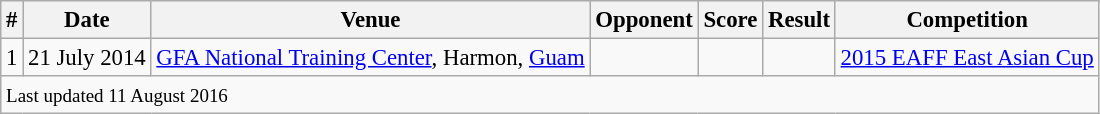<table class="wikitable" style="font-size:95%">
<tr>
<th>#</th>
<th>Date</th>
<th>Venue</th>
<th>Opponent</th>
<th>Score</th>
<th>Result</th>
<th>Competition</th>
</tr>
<tr>
<td>1</td>
<td>21 July 2014</td>
<td><a href='#'>GFA National Training Center</a>, Harmon, <a href='#'>Guam</a></td>
<td></td>
<td></td>
<td></td>
<td><a href='#'>2015 EAFF East Asian Cup</a></td>
</tr>
<tr>
<td colspan="7"><small>Last updated 11 August 2016</small></td>
</tr>
</table>
